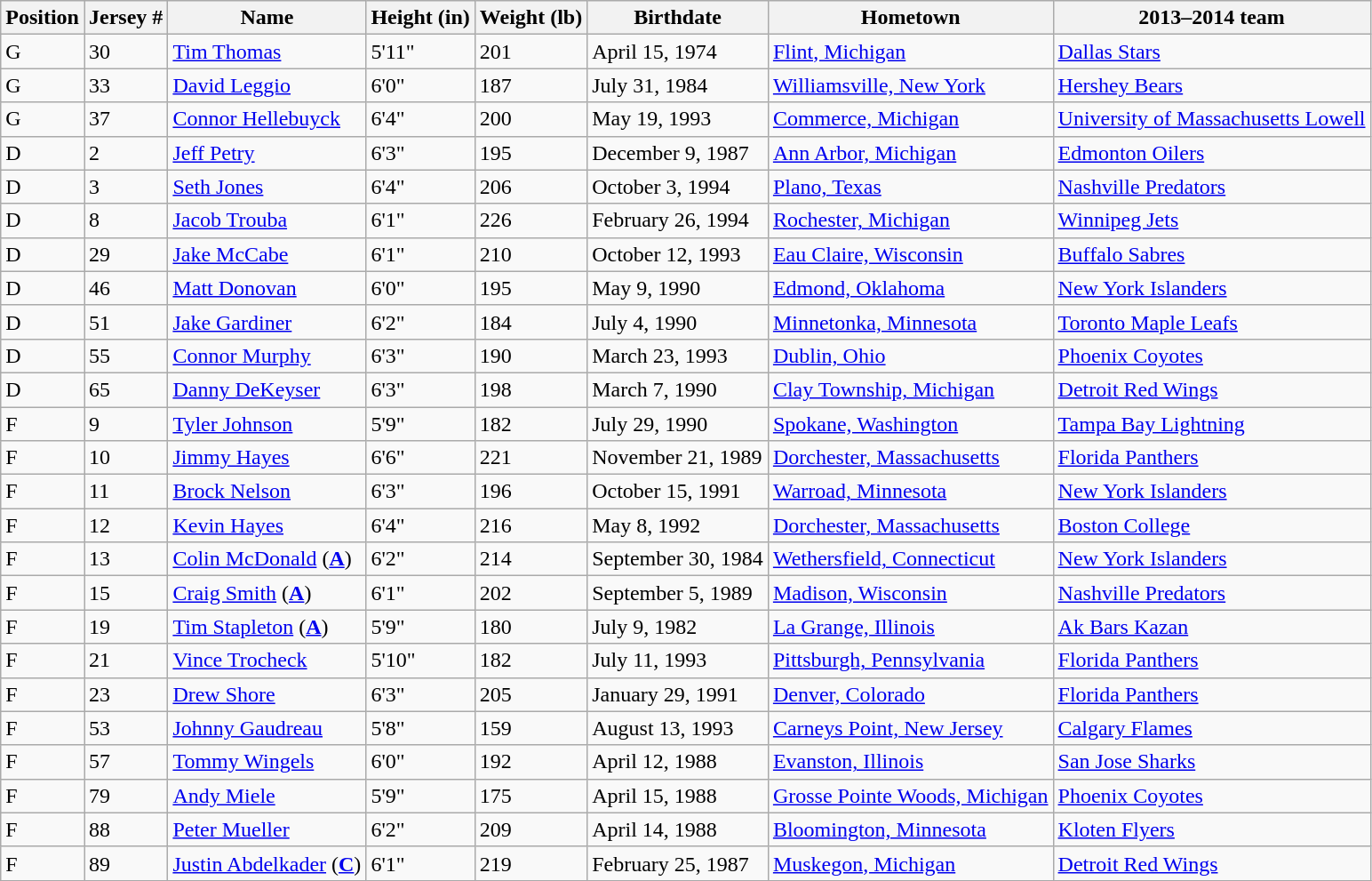<table class="wikitable sortable">
<tr>
<th>Position</th>
<th>Jersey #</th>
<th>Name</th>
<th>Height (in)</th>
<th>Weight (lb)</th>
<th>Birthdate</th>
<th>Hometown</th>
<th>2013–2014 team</th>
</tr>
<tr>
<td>G</td>
<td>30</td>
<td><a href='#'>Tim Thomas</a></td>
<td>5'11"</td>
<td>201</td>
<td>April 15, 1974</td>
<td><a href='#'>Flint, Michigan</a></td>
<td><a href='#'>Dallas Stars</a></td>
</tr>
<tr>
<td>G</td>
<td>33</td>
<td><a href='#'>David Leggio</a></td>
<td>6'0"</td>
<td>187</td>
<td>July 31, 1984</td>
<td><a href='#'>Williamsville, New York</a></td>
<td><a href='#'>Hershey Bears</a></td>
</tr>
<tr>
<td>G</td>
<td>37</td>
<td><a href='#'>Connor Hellebuyck</a></td>
<td>6'4"</td>
<td>200</td>
<td>May 19, 1993</td>
<td><a href='#'>Commerce, Michigan</a></td>
<td><a href='#'>University of Massachusetts Lowell</a></td>
</tr>
<tr>
<td>D</td>
<td>2</td>
<td><a href='#'>Jeff Petry</a></td>
<td>6'3"</td>
<td>195</td>
<td>December 9, 1987</td>
<td><a href='#'>Ann Arbor, Michigan</a></td>
<td><a href='#'>Edmonton Oilers</a></td>
</tr>
<tr>
<td>D</td>
<td>3</td>
<td><a href='#'>Seth Jones</a></td>
<td>6'4"</td>
<td>206</td>
<td>October 3, 1994</td>
<td><a href='#'>Plano, Texas</a></td>
<td><a href='#'>Nashville Predators</a></td>
</tr>
<tr>
<td>D</td>
<td>8</td>
<td><a href='#'>Jacob Trouba</a></td>
<td>6'1"</td>
<td>226</td>
<td>February 26, 1994</td>
<td><a href='#'>Rochester, Michigan</a></td>
<td><a href='#'>Winnipeg Jets</a></td>
</tr>
<tr>
<td>D</td>
<td>29</td>
<td><a href='#'>Jake McCabe</a></td>
<td>6'1"</td>
<td>210</td>
<td>October 12, 1993</td>
<td><a href='#'>Eau Claire, Wisconsin</a></td>
<td><a href='#'>Buffalo Sabres</a></td>
</tr>
<tr>
<td>D</td>
<td>46</td>
<td><a href='#'>Matt Donovan</a></td>
<td>6'0"</td>
<td>195</td>
<td>May 9, 1990</td>
<td><a href='#'>Edmond, Oklahoma</a></td>
<td><a href='#'>New York Islanders</a></td>
</tr>
<tr>
<td>D</td>
<td>51</td>
<td><a href='#'>Jake Gardiner</a></td>
<td>6'2"</td>
<td>184</td>
<td>July 4, 1990</td>
<td><a href='#'>Minnetonka, Minnesota</a></td>
<td><a href='#'>Toronto Maple Leafs</a></td>
</tr>
<tr>
<td>D</td>
<td>55</td>
<td><a href='#'>Connor Murphy</a></td>
<td>6'3"</td>
<td>190</td>
<td>March 23, 1993</td>
<td><a href='#'>Dublin, Ohio</a></td>
<td><a href='#'>Phoenix Coyotes</a></td>
</tr>
<tr>
<td>D</td>
<td>65</td>
<td><a href='#'>Danny DeKeyser</a></td>
<td>6'3"</td>
<td>198</td>
<td>March 7, 1990</td>
<td><a href='#'>Clay Township, Michigan</a></td>
<td><a href='#'>Detroit Red Wings</a></td>
</tr>
<tr>
<td>F</td>
<td>9</td>
<td><a href='#'>Tyler Johnson</a></td>
<td>5'9"</td>
<td>182</td>
<td>July 29, 1990</td>
<td><a href='#'>Spokane, Washington</a></td>
<td><a href='#'>Tampa Bay Lightning</a></td>
</tr>
<tr>
<td>F</td>
<td>10</td>
<td><a href='#'>Jimmy Hayes</a></td>
<td>6'6"</td>
<td>221</td>
<td>November 21, 1989</td>
<td><a href='#'>Dorchester, Massachusetts</a></td>
<td><a href='#'>Florida Panthers</a></td>
</tr>
<tr>
<td>F</td>
<td>11</td>
<td><a href='#'>Brock Nelson</a></td>
<td>6'3"</td>
<td>196</td>
<td>October 15, 1991</td>
<td><a href='#'>Warroad, Minnesota</a></td>
<td><a href='#'>New York Islanders</a></td>
</tr>
<tr>
<td>F</td>
<td>12</td>
<td><a href='#'>Kevin Hayes</a></td>
<td>6'4"</td>
<td>216</td>
<td>May 8, 1992</td>
<td><a href='#'>Dorchester, Massachusetts</a></td>
<td><a href='#'>Boston College</a></td>
</tr>
<tr>
<td>F</td>
<td>13</td>
<td><a href='#'>Colin McDonald</a> (<strong><a href='#'>A</a></strong>)</td>
<td>6'2"</td>
<td>214</td>
<td>September 30, 1984</td>
<td><a href='#'>Wethersfield, Connecticut</a></td>
<td><a href='#'>New York Islanders</a></td>
</tr>
<tr>
<td>F</td>
<td>15</td>
<td><a href='#'>Craig Smith</a> (<strong><a href='#'>A</a></strong>)</td>
<td>6'1"</td>
<td>202</td>
<td>September 5, 1989</td>
<td><a href='#'>Madison, Wisconsin</a></td>
<td><a href='#'>Nashville Predators</a></td>
</tr>
<tr>
<td>F</td>
<td>19</td>
<td><a href='#'>Tim Stapleton</a> (<strong><a href='#'>A</a></strong>)</td>
<td>5'9"</td>
<td>180</td>
<td>July 9, 1982</td>
<td><a href='#'>La Grange, Illinois</a></td>
<td><a href='#'>Ak Bars Kazan</a></td>
</tr>
<tr>
<td>F</td>
<td>21</td>
<td><a href='#'>Vince Trocheck</a></td>
<td>5'10"</td>
<td>182</td>
<td>July 11, 1993</td>
<td><a href='#'>Pittsburgh, Pennsylvania</a></td>
<td><a href='#'>Florida Panthers</a></td>
</tr>
<tr>
<td>F</td>
<td>23</td>
<td><a href='#'>Drew Shore</a></td>
<td>6'3"</td>
<td>205</td>
<td>January 29, 1991</td>
<td><a href='#'>Denver, Colorado</a></td>
<td><a href='#'>Florida Panthers</a></td>
</tr>
<tr>
<td>F</td>
<td>53</td>
<td><a href='#'>Johnny Gaudreau</a></td>
<td>5'8"</td>
<td>159</td>
<td>August 13, 1993</td>
<td><a href='#'>Carneys Point, New Jersey</a></td>
<td><a href='#'>Calgary Flames</a></td>
</tr>
<tr>
<td>F</td>
<td>57</td>
<td><a href='#'>Tommy Wingels</a></td>
<td>6'0"</td>
<td>192</td>
<td>April 12, 1988</td>
<td><a href='#'>Evanston, Illinois</a></td>
<td><a href='#'>San Jose Sharks</a></td>
</tr>
<tr>
<td>F</td>
<td>79</td>
<td><a href='#'>Andy Miele</a></td>
<td>5'9"</td>
<td>175</td>
<td>April 15, 1988</td>
<td><a href='#'>Grosse Pointe Woods, Michigan</a></td>
<td><a href='#'>Phoenix Coyotes</a></td>
</tr>
<tr>
<td>F</td>
<td>88</td>
<td><a href='#'>Peter Mueller</a></td>
<td>6'2"</td>
<td>209</td>
<td>April 14, 1988</td>
<td><a href='#'>Bloomington, Minnesota</a></td>
<td><a href='#'>Kloten Flyers</a></td>
</tr>
<tr>
<td>F</td>
<td>89</td>
<td><a href='#'>Justin Abdelkader</a> (<strong><a href='#'>C</a></strong>)</td>
<td>6'1"</td>
<td>219</td>
<td>February 25, 1987</td>
<td><a href='#'>Muskegon, Michigan</a></td>
<td><a href='#'>Detroit Red Wings</a></td>
</tr>
<tr>
</tr>
</table>
